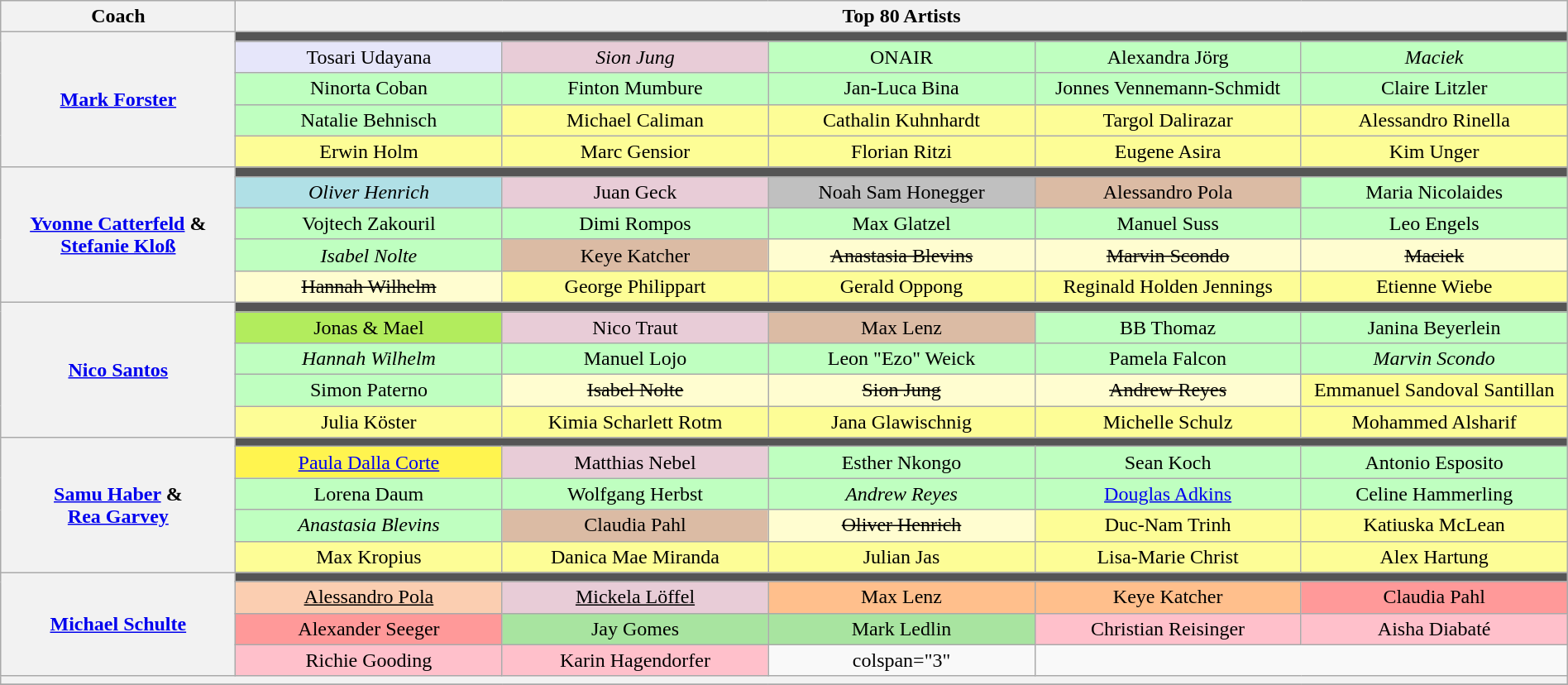<table class="wikitable" style="text-align:center; width:100%;">
<tr>
<th scope="col" style="width:15%;">Coach</th>
<th scope="col" style="width:85%;" colspan="5">Top 80 Artists</th>
</tr>
<tr>
<th rowspan="5"><a href='#'>Mark Forster</a></th>
<td colspan=5 style="background:#555555;"></td>
</tr>
<tr>
<td width="17%" style="background-color:lavender;">Tosari Udayana</td>
<td width="17%" style="background-color:#E8CCD7;"><em>Sion Jung</em></td>
<td width="17%" style="background-color:#BFFFC0;">ONAIR</td>
<td width="17%" style="background-color:#BFFFC0;">Alexandra Jörg</td>
<td width="17%" style="background-color:#BFFFC0;"><em>Maciek</em></td>
</tr>
<tr>
<td style="background-color:#BFFFC0;">Ninorta Coban</td>
<td style="background-color:#BFFFC0;">Finton Mumbure</td>
<td style="background-color:#BFFFC0;">Jan-Luca Bina</td>
<td style="background-color:#BFFFC0;">Jonnes Vennemann-Schmidt</td>
<td style="background-color:#BFFFC0;">Claire Litzler</td>
</tr>
<tr>
<td style="background-color:#BFFFC0;">Natalie Behnisch</td>
<td style="background-color:#FDFD96;">Michael Caliman</td>
<td style="background-color:#FDFD96;">Cathalin Kuhnhardt</td>
<td style="background-color:#FDFD96;">Targol Dalirazar</td>
<td style="background-color:#FDFD96;">Alessandro Rinella</td>
</tr>
<tr>
<td style="background-color:#FDFD96;">Erwin Holm</td>
<td style="background-color:#FDFD96;">Marc Gensior</td>
<td style="background-color:#FDFD96;">Florian Ritzi</td>
<td style="background-color:#FDFD96;">Eugene Asira</td>
<td style="background-color:#FDFD96;">Kim Unger</td>
</tr>
<tr>
<th rowspan="5"><a href='#'>Yvonne Catterfeld</a> & <a href='#'>Stefanie Kloß</a></th>
<td colspan=5 style="background:#555555;"></td>
</tr>
<tr>
<td style="background-color:#B0E0E6;"><em>Oliver Henrich</em></td>
<td style="background-color:#E8CCD7;">Juan Geck</td>
<td style="background-color:silver;">Noah Sam Honegger</td>
<td style="background-color:#dbbba4;">Alessandro Pola</td>
<td style="background-color:#BFFFC0;">Maria Nicolaides</td>
</tr>
<tr>
<td style="background-color:#BFFFC0;">Vojtech Zakouril</td>
<td style="background-color:#BFFFC0;">Dimi Rompos</td>
<td style="background-color:#BFFFC0;">Max Glatzel</td>
<td style="background-color:#BFFFC0;">Manuel Suss</td>
<td style="background-color:#BFFFC0;">Leo Engels</td>
</tr>
<tr>
<td style="background-color:#BFFFC0;"><em>Isabel Nolte</em></td>
<td style="background-color:#dbbba4;">Keye Katcher</td>
<td style="background-color:#FFFDD0;"><s>Anastasia Blevins</s></td>
<td style="background-color:#FFFDD0;"><s>Marvin Scondo</s></td>
<td style="background-color:#FFFDD0;"><s>Maciek</s></td>
</tr>
<tr>
<td style="background-color:#FFFDD0;"><s>Hannah Wilhelm</s></td>
<td style="background-color:#FDFD96;">George Philippart</td>
<td style="background-color:#FDFD96;">Gerald Oppong</td>
<td style="background-color:#FDFD96;">Reginald Holden Jennings</td>
<td style="background-color:#FDFD96;">Etienne Wiebe</td>
</tr>
<tr>
<th rowspan="5"><a href='#'>Nico Santos</a></th>
<td colspan=5 style="background:#555555;"></td>
</tr>
<tr>
<td style="background-color:#B2EC5D;">Jonas & Mael</td>
<td style="background-color:#E8CCD7;">Nico Traut</td>
<td style="background-color:#dbbba4;">Max Lenz</td>
<td style="background-color:#BFFFC0;">BB Thomaz</td>
<td style="background-color:#BFFFC0;">Janina Beyerlein</td>
</tr>
<tr>
<td style="background-color:#BFFFC0;"><em>Hannah Wilhelm</em></td>
<td style="background-color:#BFFFC0;">Manuel Lojo</td>
<td style="background-color:#BFFFC0;">Leon "Ezo" Weick</td>
<td style="background-color:#BFFFC0;">Pamela Falcon</td>
<td style="background-color:#BFFFC0;"><em>Marvin Scondo</em></td>
</tr>
<tr>
<td style="background-color:#BFFFC0;">Simon Paterno</td>
<td style="background-color:#FFFDD0;"><s>Isabel Nolte</s></td>
<td style="background-color:#FFFDD0;"><s>Sion Jung</s></td>
<td style="background-color:#FFFDD0;"><s>Andrew Reyes</s></td>
<td style="background-color:#FDFD96;">Emmanuel Sandoval Santillan</td>
</tr>
<tr>
<td style="background-color:#FDFD96;">Julia Köster</td>
<td style="background-color:#FDFD96;">Kimia Scharlett Rotm</td>
<td style="background-color:#FDFD96;">Jana Glawischnig</td>
<td style="background-color:#FDFD96;">Michelle Schulz</td>
<td style="background-color:#FDFD96;">Mohammed Alsharif</td>
</tr>
<tr>
<th rowspan="5"><a href='#'>Samu Haber</a> &<br> <a href='#'>Rea Garvey</a></th>
<td colspan=5 style="background:#555555;"></td>
</tr>
<tr>
<td style="background-color:#FFF44F;"><a href='#'>Paula Dalla Corte</a></td>
<td style="background-color:#E8CCD7;">Matthias Nebel</td>
<td style="background-color:#BFFFC0;">Esther Nkongo</td>
<td style="background-color:#BFFFC0;">Sean Koch</td>
<td style="background-color:#BFFFC0;">Antonio Esposito</td>
</tr>
<tr>
<td style="background-color:#BFFFC0;">Lorena Daum</td>
<td style="background-color:#BFFFC0;">Wolfgang Herbst</td>
<td style="background-color:#BFFFC0;"><em>Andrew Reyes</em></td>
<td style="background-color:#BFFFC0;"><a href='#'>Douglas Adkins</a></td>
<td style="background-color:#BFFFC0;">Celine Hammerling</td>
</tr>
<tr>
<td style="background-color:#BFFFC0;"><em>Anastasia Blevins</em></td>
<td style="background-color:#dbbba4;">Claudia Pahl</td>
<td style="background-color:#FFFDD0;"><s>Oliver Henrich</s></td>
<td style="background-color:#FDFD96;">Duc-Nam Trinh</td>
<td style="background-color:#FDFD96;">Katiuska McLean</td>
</tr>
<tr>
<td style="background-color:#FDFD96;">Max Kropius</td>
<td style="background-color:#FDFD96;">Danica Mae Miranda</td>
<td style="background-color:#FDFD96;">Julian Jas</td>
<td style="background-color:#FDFD96;">Lisa-Marie Christ</td>
<td style="background-color:#FDFD96;">Alex Hartung</td>
</tr>
<tr>
<th scope="row" rowspan="4"><a href='#'>Michael Schulte</a></th>
<td colspan=5 style="background:#555555;"></td>
</tr>
<tr>
<td style="background-color:#FBCEB1;"><u><span>Alessandro Pola</span></u></td>
<td style="background-color:#E8CCD7;"><u>Mickela Löffel</u></td>
<td style="background-color:#FFBF8C;"><span>Max Lenz</span></td>
<td style="background-color:#FFBF8C;"><span>Keye Katcher</span></td>
<td style="background-color:#FF9999;"><span>Claudia Pahl</span></td>
</tr>
<tr>
<td style="background-color:#FF9999;">Alexander Seeger</td>
<td style="background-color:#A8E4A0;">Jay Gomes</td>
<td style="background-color:#A8E4A0;">Mark Ledlin</td>
<td style="background-color:pink;">Christian Reisinger</td>
<td style="background-color:pink;">Aisha Diabaté</td>
</tr>
<tr>
<td style="background-color:pink;">Richie Gooding</td>
<td style="background-color:pink;">Karin Hagendorfer</td>
<td>colspan="3" </td>
</tr>
<tr>
<th style="font-size:90%; line-height:12px;" colspan="6"><small></small></th>
</tr>
<tr>
</tr>
</table>
